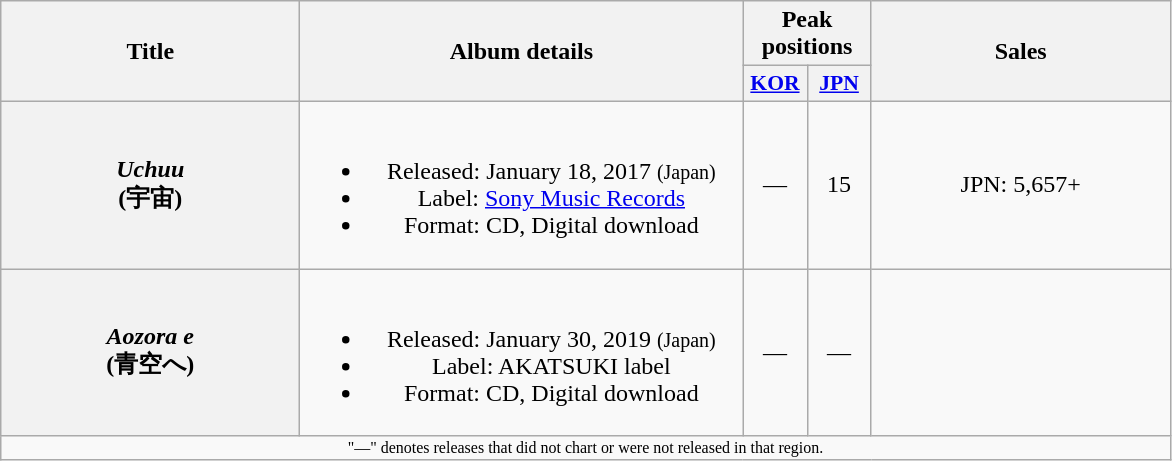<table class="wikitable plainrowheaders" style="text-align:center;">
<tr>
<th rowspan="2" style="width:12em;">Title</th>
<th rowspan="2" style="width:18em;">Album details</th>
<th colspan="2">Peak positions</th>
<th rowspan="2" style="width:12em;">Sales</th>
</tr>
<tr>
<th scope="col" style="width:2.5em;font-size:90%;"><a href='#'>KOR</a></th>
<th scope="col" style="width:2.5em;font-size:90%;"><a href='#'>JPN</a></th>
</tr>
<tr>
<th scope="row"><em>Uchuu</em><br> (宇宙)</th>
<td><br><ul><li>Released: January 18, 2017 <small>(Japan)</small></li><li>Label: <a href='#'>Sony Music Records</a></li><li>Format: CD, Digital download</li></ul></td>
<td>—</td>
<td>15</td>
<td>JPN: 5,657+</td>
</tr>
<tr>
<th scope="row"><em>Aozora e</em><br> (青空へ)</th>
<td><br><ul><li>Released: January 30, 2019 <small>(Japan)</small></li><li>Label: AKATSUKI label</li><li>Format: CD, Digital download</li></ul></td>
<td>—</td>
<td>—</td>
<td></td>
</tr>
<tr>
<td colspan="15" style="text-align:center; font-size:8pt;">"—" denotes releases that did not chart or were not released in that region.</td>
</tr>
</table>
